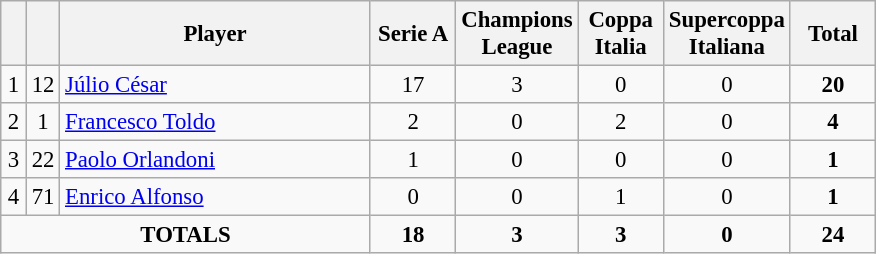<table class="wikitable sortable" style="font-size: 95%; text-align: center;">
<tr>
<th width=10></th>
<th width=10></th>
<th width=200>Player</th>
<th width=50>Serie A</th>
<th width=50>Champions League</th>
<th width=50>Coppa Italia</th>
<th width=50>Supercoppa Italiana</th>
<th width=50>Total</th>
</tr>
<tr>
<td>1</td>
<td>12</td>
<td align="left"> <a href='#'>Júlio César</a></td>
<td>17</td>
<td>3</td>
<td>0</td>
<td>0</td>
<td><strong>20</strong></td>
</tr>
<tr>
<td>2</td>
<td>1</td>
<td align="left"> <a href='#'>Francesco Toldo</a></td>
<td>2</td>
<td>0</td>
<td>2</td>
<td>0</td>
<td><strong>4</strong></td>
</tr>
<tr>
<td>3</td>
<td>22</td>
<td align=left> <a href='#'>Paolo Orlandoni</a></td>
<td>1</td>
<td>0</td>
<td>0</td>
<td>0</td>
<td><strong>1</strong></td>
</tr>
<tr>
<td>4</td>
<td>71</td>
<td align=left> <a href='#'>Enrico Alfonso</a></td>
<td>0</td>
<td>0</td>
<td>1</td>
<td>0</td>
<td><strong>1</strong></td>
</tr>
<tr>
<td colspan="3"><strong>TOTALS</strong></td>
<td><strong>18</strong></td>
<td><strong>3</strong></td>
<td><strong>3</strong></td>
<td><strong>0</strong></td>
<td><strong>24</strong></td>
</tr>
</table>
